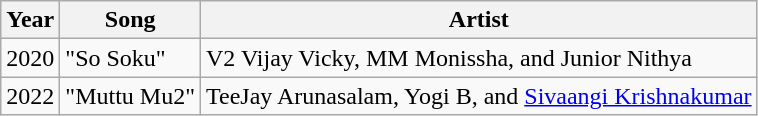<table class="wikitable sortable">
<tr>
<th scope="col">Year</th>
<th scope="col">Song</th>
<th scope="col">Artist</th>
</tr>
<tr>
<td>2020</td>
<td>"So Soku"</td>
<td>V2 Vijay Vicky, MM Monissha, and Junior Nithya</td>
</tr>
<tr>
<td>2022</td>
<td>"Muttu Mu2"</td>
<td>TeeJay Arunasalam, Yogi B, and <a href='#'>Sivaangi Krishnakumar</a></td>
</tr>
</table>
